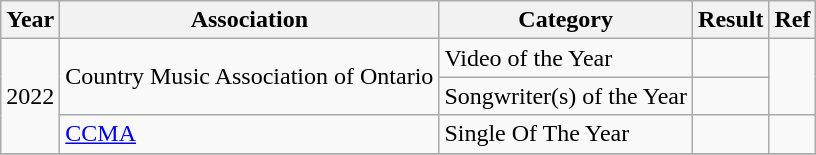<table class="wikitable">
<tr>
<th>Year</th>
<th>Association</th>
<th>Category</th>
<th>Result</th>
<th>Ref</th>
</tr>
<tr>
<td rowspan="3">2022</td>
<td rowspan="2">Country Music Association of Ontario</td>
<td>Video of the Year</td>
<td></td>
<td rowspan="2"></td>
</tr>
<tr>
<td>Songwriter(s) of the Year</td>
<td></td>
</tr>
<tr>
<td><a href='#'>CCMA</a></td>
<td>Single Of The Year</td>
<td></td>
<td></td>
</tr>
<tr>
</tr>
</table>
